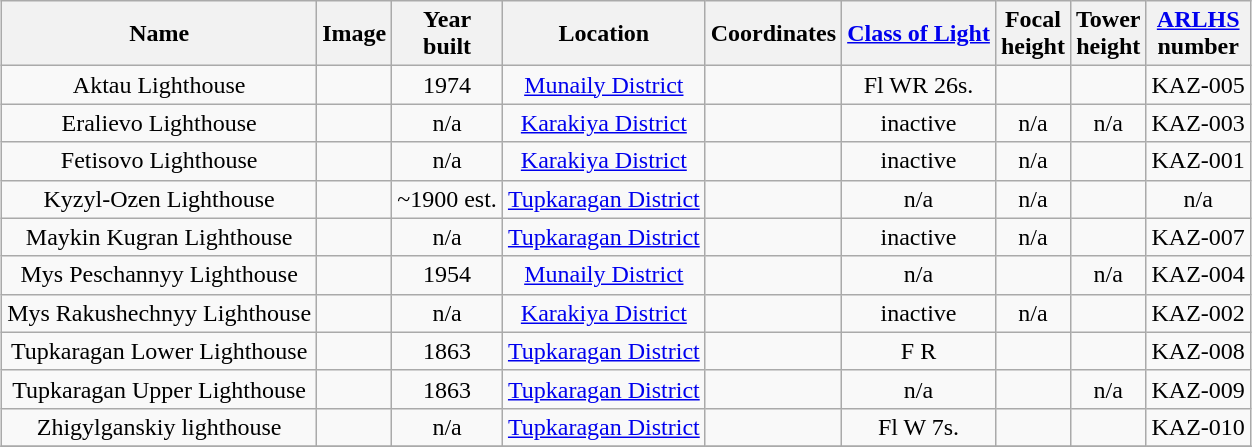<table class="wikitable" style="margin:auto;text-align:center">
<tr>
<th>Name</th>
<th>Image</th>
<th>Year<br>built</th>
<th>Location</th>
<th>Coordinates</th>
<th><a href='#'>Class of Light</a></th>
<th>Focal<br>height</th>
<th>Tower<br>height</th>
<th><a href='#'>ARLHS</a><br>number</th>
</tr>
<tr>
<td>Aktau Lighthouse</td>
<td></td>
<td>1974</td>
<td><a href='#'>Munaily District</a></td>
<td></td>
<td>Fl WR 26s.</td>
<td></td>
<td></td>
<td>KAZ-005</td>
</tr>
<tr>
<td>Eralievo Lighthouse</td>
<td> </td>
<td>n/a</td>
<td><a href='#'>Karakiya District</a></td>
<td></td>
<td>inactive</td>
<td>n/a</td>
<td>n/a</td>
<td>KAZ-003</td>
</tr>
<tr>
<td>Fetisovo Lighthouse</td>
<td> </td>
<td>n/a</td>
<td><a href='#'>Karakiya District</a></td>
<td></td>
<td>inactive</td>
<td>n/a</td>
<td></td>
<td>KAZ-001</td>
</tr>
<tr>
<td>Kyzyl-Ozen Lighthouse</td>
<td></td>
<td>~1900 est.</td>
<td><a href='#'>Tupkaragan District</a></td>
<td></td>
<td>n/a</td>
<td>n/a</td>
<td></td>
<td>n/a</td>
</tr>
<tr>
<td>Maykin Kugran Lighthouse</td>
<td> </td>
<td>n/a</td>
<td><a href='#'>Tupkaragan District</a></td>
<td></td>
<td>inactive</td>
<td>n/a</td>
<td></td>
<td>KAZ-007</td>
</tr>
<tr>
<td>Mys Peschannyy Lighthouse</td>
<td></td>
<td>1954</td>
<td><a href='#'>Munaily District</a></td>
<td></td>
<td>n/a</td>
<td></td>
<td>n/a</td>
<td>KAZ-004</td>
</tr>
<tr>
<td>Mys Rakushechnyy Lighthouse</td>
<td> </td>
<td>n/a</td>
<td><a href='#'>Karakiya District</a></td>
<td></td>
<td>inactive</td>
<td>n/a</td>
<td></td>
<td>KAZ-002</td>
</tr>
<tr>
<td>Tupkaragan Lower Lighthouse</td>
<td></td>
<td>1863</td>
<td><a href='#'>Tupkaragan District</a></td>
<td></td>
<td>F R</td>
<td></td>
<td></td>
<td>KAZ-008</td>
</tr>
<tr>
<td>Tupkaragan Upper Lighthouse</td>
<td></td>
<td>1863</td>
<td><a href='#'>Tupkaragan District</a></td>
<td></td>
<td>n/a</td>
<td></td>
<td>n/a</td>
<td>KAZ-009</td>
</tr>
<tr>
<td>Zhigylganskiy lighthouse</td>
<td></td>
<td>n/a</td>
<td><a href='#'>Tupkaragan District</a></td>
<td></td>
<td>Fl W 7s.</td>
<td></td>
<td></td>
<td>KAZ-010</td>
</tr>
<tr>
</tr>
</table>
